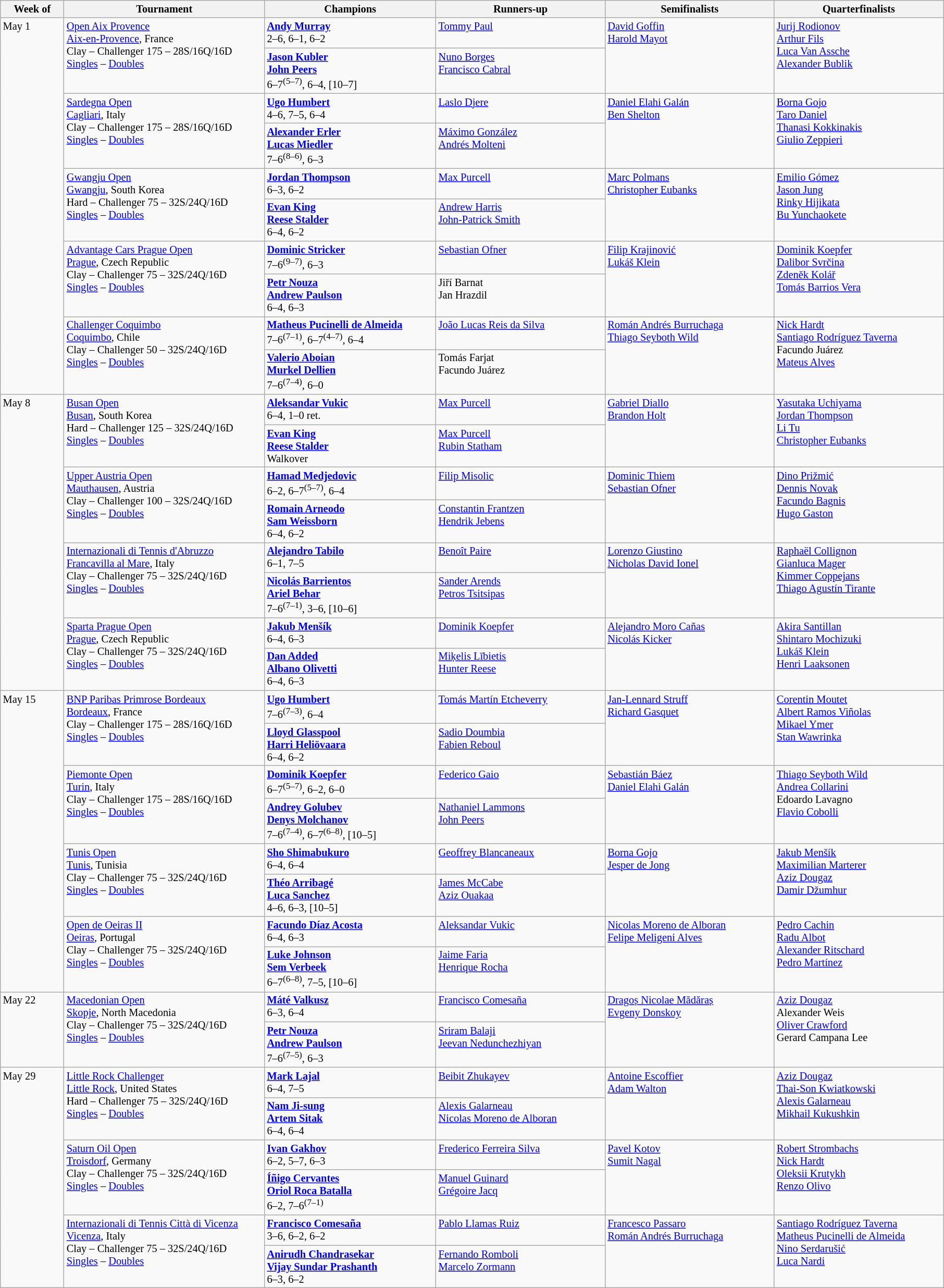<table class="wikitable" style="font-size:85%;">
<tr>
<th width="75">Week of</th>
<th width="250">Tournament</th>
<th width="213">Champions</th>
<th width="210">Runners-up</th>
<th width="210">Semifinalists</th>
<th width="210">Quarterfinalists</th>
</tr>
<tr style="vertical-align:top">
<td rowspan=10>May 1</td>
<td rowspan=2><a href='#'>Open Aix Provence</a><br><a href='#'>Aix-en-Provence</a>, France <br> Clay – Challenger 175 – 28S/16Q/16D<br><a href='#'>Singles</a> – <a href='#'>Doubles</a></td>
<td> <strong><a href='#'>Andy Murray</a></strong><br>2–6, 6–1, 6–2</td>
<td> <a href='#'>Tommy Paul</a></td>
<td rowspan=2> <a href='#'>David Goffin</a> <br>  <a href='#'>Harold Mayot</a></td>
<td rowspan=2> <a href='#'>Jurij Rodionov</a> <br> <a href='#'>Arthur Fils</a> <br> <a href='#'>Luca Van Assche</a> <br>  <a href='#'>Alexander Bublik</a></td>
</tr>
<tr style="vertical-align:top">
<td> <strong><a href='#'>Jason Kubler</a></strong><br> <strong><a href='#'>John Peers</a></strong><br>6–7<sup>(5–7)</sup>, 6–4, [10–7]</td>
<td> <a href='#'>Nuno Borges</a><br> <a href='#'>Francisco Cabral</a></td>
</tr>
<tr style="vertical-align:top">
<td rowspan=2><a href='#'>Sardegna Open</a><br><a href='#'>Cagliari</a>, Italy <br> Clay – Challenger 175 – 28S/16Q/16D<br><a href='#'>Singles</a> – <a href='#'>Doubles</a></td>
<td> <strong><a href='#'>Ugo Humbert</a></strong><br>4–6, 7–5, 6–4</td>
<td> <a href='#'>Laslo Djere</a></td>
<td rowspan=2> <a href='#'>Daniel Elahi Galán</a> <br>  <a href='#'>Ben Shelton</a></td>
<td rowspan=2> <a href='#'>Borna Gojo</a> <br> <a href='#'>Taro Daniel</a> <br> <a href='#'>Thanasi Kokkinakis</a> <br>  <a href='#'>Giulio Zeppieri</a></td>
</tr>
<tr style="vertical-align:top">
<td> <strong><a href='#'>Alexander Erler</a></strong><br> <strong><a href='#'>Lucas Miedler</a></strong><br>7–6<sup>(8–6)</sup>, 6–3</td>
<td> <a href='#'>Máximo González</a><br> <a href='#'>Andrés Molteni</a></td>
</tr>
<tr style="vertical-align:top">
<td rowspan=2><a href='#'>Gwangju Open</a><br><a href='#'>Gwangju</a>, South Korea <br> Hard – Challenger 75 – 32S/24Q/16D<br><a href='#'>Singles</a> – <a href='#'>Doubles</a></td>
<td> <strong><a href='#'>Jordan Thompson</a></strong><br>6–3, 6–2</td>
<td> <a href='#'>Max Purcell</a></td>
<td rowspan=2> <a href='#'>Marc Polmans</a> <br>  <a href='#'>Christopher Eubanks</a></td>
<td rowspan=2> <a href='#'>Emilio Gómez</a> <br> <a href='#'>Jason Jung</a> <br> <a href='#'>Rinky Hijikata</a> <br>  <a href='#'>Bu Yunchaokete</a></td>
</tr>
<tr style="vertical-align:top">
<td> <strong><a href='#'>Evan King</a></strong><br> <strong><a href='#'>Reese Stalder</a></strong><br>6–4, 6–2</td>
<td> <a href='#'>Andrew Harris</a><br> <a href='#'>John-Patrick Smith</a></td>
</tr>
<tr style="vertical-align:top">
<td rowspan=2><a href='#'>Advantage Cars Prague Open</a><br><a href='#'>Prague</a>, Czech Republic <br> Clay – Challenger 75 – 32S/24Q/16D<br><a href='#'>Singles</a> – <a href='#'>Doubles</a></td>
<td> <strong><a href='#'>Dominic Stricker</a></strong><br>7–6<sup>(9–7)</sup>, 6–3</td>
<td> <a href='#'>Sebastian Ofner</a></td>
<td rowspan=2> <a href='#'>Filip Krajinović</a> <br>  <a href='#'>Lukáš Klein</a></td>
<td rowspan=2> <a href='#'>Dominik Koepfer</a> <br> <a href='#'>Dalibor Svrčina</a> <br> <a href='#'>Zdeněk Kolář</a> <br>  <a href='#'>Tomás Barrios Vera</a></td>
</tr>
<tr style="vertical-align:top">
<td> <strong><a href='#'>Petr Nouza</a></strong><br> <strong><a href='#'>Andrew Paulson</a></strong><br>6–4, 6–3</td>
<td> Jiří Barnat<br> Jan Hrazdil</td>
</tr>
<tr style="vertical-align:top">
<td rowspan=2><a href='#'>Challenger Coquimbo</a><br><a href='#'>Coquimbo</a>, Chile <br> Clay – Challenger 50 – 32S/24Q/16D<br><a href='#'>Singles</a> – <a href='#'>Doubles</a></td>
<td> <strong><a href='#'>Matheus Pucinelli de Almeida</a></strong><br>7–6<sup>(7–1)</sup>, 6–7<sup>(4–7)</sup>, 6–4</td>
<td> <a href='#'>João Lucas Reis da Silva</a></td>
<td rowspan=2> <a href='#'>Román Andrés Burruchaga</a> <br>  <a href='#'>Thiago Seyboth Wild</a></td>
<td rowspan=2> <a href='#'>Nick Hardt</a> <br> <a href='#'>Santiago Rodríguez Taverna</a> <br> Facundo Juárez <br>  <a href='#'>Mateus Alves</a></td>
</tr>
<tr style="vertical-align:top">
<td> <strong><a href='#'>Valerio Aboian</a></strong><br> <strong><a href='#'>Murkel Dellien</a></strong><br>7–6<sup>(7–4)</sup>, 6–0</td>
<td> Tomás Farjat<br> Facundo Juárez</td>
</tr>
<tr style="vertical-align:top">
<td rowspan=8>May 8</td>
<td rowspan=2><a href='#'>Busan Open</a><br><a href='#'>Busan</a>, South Korea <br> Hard – Challenger 125 – 32S/24Q/16D<br><a href='#'>Singles</a> – <a href='#'>Doubles</a></td>
<td> <strong><a href='#'>Aleksandar Vukic</a></strong><br>6–4, 1–0 ret.</td>
<td> <a href='#'>Max Purcell</a></td>
<td rowspan=2> <a href='#'>Gabriel Diallo</a> <br>  <a href='#'>Brandon Holt</a></td>
<td rowspan=2> <a href='#'>Yasutaka Uchiyama</a> <br> <a href='#'>Jordan Thompson</a> <br> <a href='#'>Li Tu</a> <br>  <a href='#'>Christopher Eubanks</a></td>
</tr>
<tr style="vertical-align:top">
<td> <strong><a href='#'>Evan King</a></strong><br> <strong><a href='#'>Reese Stalder</a></strong><br>Walkover</td>
<td> <a href='#'>Max Purcell</a><br> <a href='#'>Rubin Statham</a></td>
</tr>
<tr style="vertical-align:top">
<td rowspan=2><a href='#'>Upper Austria Open</a><br><a href='#'>Mauthausen</a>, Austria <br> Clay – Challenger 100 – 32S/24Q/16D<br><a href='#'>Singles</a> – <a href='#'>Doubles</a></td>
<td> <strong><a href='#'>Hamad Medjedovic</a></strong><br>6–2, 6–7<sup>(5–7)</sup>, 6–4</td>
<td> <a href='#'>Filip Misolic</a></td>
<td rowspan=2> <a href='#'>Dominic Thiem</a> <br>  <a href='#'>Sebastian Ofner</a></td>
<td rowspan=2> <a href='#'>Dino Prižmić</a> <br> <a href='#'>Dennis Novak</a> <br> <a href='#'>Facundo Bagnis</a> <br>  <a href='#'>Hugo Gaston</a></td>
</tr>
<tr style="vertical-align:top">
<td> <strong><a href='#'>Romain Arneodo</a></strong><br> <strong><a href='#'>Sam Weissborn</a></strong><br>6–4, 6–2</td>
<td> <a href='#'>Constantin Frantzen</a><br> <a href='#'>Hendrik Jebens</a></td>
</tr>
<tr style="vertical-align:top">
<td rowspan=2><a href='#'>Internazionali di Tennis d'Abruzzo</a><br><a href='#'>Francavilla al Mare</a>, Italy <br> Clay – Challenger 75 – 32S/24Q/16D<br><a href='#'>Singles</a> – <a href='#'>Doubles</a></td>
<td> <strong><a href='#'>Alejandro Tabilo</a></strong><br>6–1, 7–5</td>
<td> <a href='#'>Benoît Paire</a></td>
<td rowspan=2> <a href='#'>Lorenzo Giustino</a> <br>  <a href='#'>Nicholas David Ionel</a></td>
<td rowspan=2> <a href='#'>Raphaël Collignon</a> <br> <a href='#'>Gianluca Mager</a> <br> <a href='#'>Kimmer Coppejans</a> <br>  <a href='#'>Thiago Agustín Tirante</a></td>
</tr>
<tr style="vertical-align:top">
<td> <strong><a href='#'>Nicolás Barrientos</a></strong><br> <strong><a href='#'>Ariel Behar</a></strong><br>7–6<sup>(7–1)</sup>, 3–6, [10–6]</td>
<td> <a href='#'>Sander Arends</a><br> <a href='#'>Petros Tsitsipas</a></td>
</tr>
<tr style="vertical-align:top">
<td rowspan=2><a href='#'>Sparta Prague Open</a><br><a href='#'>Prague</a>, Czech Republic <br> Clay – Challenger 75 – 32S/24Q/16D<br><a href='#'>Singles</a> – <a href='#'>Doubles</a></td>
<td> <strong><a href='#'>Jakub Menšík</a></strong><br>6–4, 6–3</td>
<td> <a href='#'>Dominik Koepfer</a></td>
<td rowspan=2> <a href='#'>Alejandro Moro Cañas</a> <br>  <a href='#'>Nicolás Kicker</a></td>
<td rowspan=2> <a href='#'>Akira Santillan</a> <br> <a href='#'>Shintaro Mochizuki</a> <br> <a href='#'>Lukáš Klein</a> <br>  <a href='#'>Henri Laaksonen</a></td>
</tr>
<tr style="vertical-align:top">
<td> <strong><a href='#'>Dan Added</a></strong><br> <strong><a href='#'>Albano Olivetti</a></strong><br>6–4, 6–3</td>
<td> <a href='#'>Miķelis Lībietis</a><br> <a href='#'>Hunter Reese</a></td>
</tr>
<tr style="vertical-align:top">
<td rowspan=8>May 15</td>
<td rowspan=2><a href='#'>BNP Paribas Primrose Bordeaux</a><br><a href='#'>Bordeaux</a>, France <br> Clay – Challenger 175 – 28S/16Q/16D<br><a href='#'>Singles</a> – <a href='#'>Doubles</a></td>
<td> <strong><a href='#'>Ugo Humbert</a></strong><br>7–6<sup>(7–3)</sup>, 6–4</td>
<td> <a href='#'>Tomás Martín Etcheverry</a></td>
<td rowspan=2> <a href='#'>Jan-Lennard Struff</a> <br>  <a href='#'>Richard Gasquet</a></td>
<td rowspan=2> <a href='#'>Corentin Moutet</a> <br> <a href='#'>Albert Ramos Viñolas</a> <br> <a href='#'>Mikael Ymer</a> <br>  <a href='#'>Stan Wawrinka</a></td>
</tr>
<tr style="vertical-align:top">
<td> <strong><a href='#'>Lloyd Glasspool</a></strong><br> <strong><a href='#'>Harri Heliövaara</a></strong><br>6–4, 6–2</td>
<td> <a href='#'>Sadio Doumbia</a><br> <a href='#'>Fabien Reboul</a></td>
</tr>
<tr style="vertical-align:top">
<td rowspan=2><a href='#'>Piemonte Open</a><br><a href='#'>Turin</a>, Italy <br> Clay – Challenger 175 – 28S/16Q/16D<br><a href='#'>Singles</a> – <a href='#'>Doubles</a></td>
<td> <strong><a href='#'>Dominik Koepfer</a></strong><br>6–7<sup>(5–7)</sup>, 6–2, 6–0</td>
<td> <a href='#'>Federico Gaio</a></td>
<td rowspan=2> <a href='#'>Sebastián Báez</a> <br>  <a href='#'>Daniel Elahi Galán</a></td>
<td rowspan=2> <a href='#'>Thiago Seyboth Wild</a> <br> <a href='#'>Andrea Collarini</a> <br> Edoardo Lavagno <br>  <a href='#'>Flavio Cobolli</a></td>
</tr>
<tr style="vertical-align:top">
<td> <strong><a href='#'>Andrey Golubev</a></strong><br> <strong><a href='#'>Denys Molchanov</a></strong><br>7–6<sup>(7–4)</sup>, 6–7<sup>(6–8)</sup>, [10–5]</td>
<td> <a href='#'>Nathaniel Lammons</a><br> <a href='#'>John Peers</a></td>
</tr>
<tr style="vertical-align:top">
<td rowspan=2><a href='#'>Tunis Open</a><br><a href='#'>Tunis</a>, Tunisia <br> Clay – Challenger 75 – 32S/24Q/16D<br><a href='#'>Singles</a> – <a href='#'>Doubles</a></td>
<td> <strong><a href='#'>Sho Shimabukuro</a></strong><br>6–4, 6–4</td>
<td> <a href='#'>Geoffrey Blancaneaux</a></td>
<td rowspan=2> <a href='#'>Borna Gojo</a> <br>  <a href='#'>Jesper de Jong</a></td>
<td rowspan=2> <a href='#'>Jakub Menšík</a> <br> <a href='#'>Maximilian Marterer</a> <br> <a href='#'>Aziz Dougaz</a> <br>  <a href='#'>Damir Džumhur</a></td>
</tr>
<tr style="vertical-align:top">
<td> <strong><a href='#'>Théo Arribagé</a></strong><br> <strong><a href='#'>Luca Sanchez</a></strong><br>4–6, 6–3, [10–5]</td>
<td> <a href='#'>James McCabe</a><br> <a href='#'>Aziz Ouakaa</a></td>
</tr>
<tr style="vertical-align:top">
<td rowspan=2><a href='#'>Open de Oeiras II</a><br><a href='#'>Oeiras</a>, Portugal <br> Clay – Challenger 75 – 32S/24Q/16D<br><a href='#'>Singles</a> – <a href='#'>Doubles</a></td>
<td> <strong><a href='#'>Facundo Díaz Acosta</a></strong><br>6–4, 6–3</td>
<td> <a href='#'>Aleksandar Vukic</a></td>
<td rowspan=2> <a href='#'>Nicolas Moreno de Alboran</a> <br>  <a href='#'>Felipe Meligeni Alves</a></td>
<td rowspan=2> <a href='#'>Pedro Cachin</a> <br> <a href='#'>Radu Albot</a> <br> <a href='#'>Alexander Ritschard</a> <br>  <a href='#'>Pedro Martínez</a></td>
</tr>
<tr style="vertical-align:top">
<td> <strong><a href='#'>Luke Johnson</a></strong><br> <strong><a href='#'>Sem Verbeek</a></strong><br>6–7<sup>(6–8)</sup>, 7–5, [10–6]</td>
<td> <a href='#'>Jaime Faria</a><br> <a href='#'>Henrique Rocha</a></td>
</tr>
<tr style="vertical-align:top">
<td rowspan=2>May 22</td>
<td rowspan=2><a href='#'>Macedonian Open</a><br><a href='#'>Skopje</a>, North Macedonia <br> Clay – Challenger 75 – 32S/24Q/16D<br><a href='#'>Singles</a> – <a href='#'>Doubles</a></td>
<td> <strong><a href='#'>Máté Valkusz</a></strong><br>6–3, 6–4</td>
<td> <a href='#'>Francisco Comesaña</a></td>
<td rowspan=2> <a href='#'>Dragoș Nicolae Mădăraș</a> <br> <a href='#'>Evgeny Donskoy</a></td>
<td rowspan=2> <a href='#'>Aziz Dougaz</a> <br> Alexander Weis <br> <a href='#'>Oliver Crawford</a> <br>  Gerard Campana Lee</td>
</tr>
<tr style="vertical-align:top">
<td> <strong><a href='#'>Petr Nouza</a></strong><br> <strong><a href='#'>Andrew Paulson</a></strong><br>7–6<sup>(7–5)</sup>, 6–3</td>
<td> <a href='#'>Sriram Balaji</a><br> <a href='#'>Jeevan Nedunchezhiyan</a></td>
</tr>
<tr style="vertical-align:top">
<td rowspan=6>May 29</td>
<td rowspan=2><a href='#'>Little Rock Challenger</a><br><a href='#'>Little Rock</a>, United States <br> Hard – Challenger 75 – 32S/24Q/16D<br><a href='#'>Singles</a> – <a href='#'>Doubles</a></td>
<td> <strong><a href='#'>Mark Lajal</a></strong><br>6–4, 7–5</td>
<td> <a href='#'>Beibit Zhukayev</a></td>
<td rowspan=2> <a href='#'>Antoine Escoffier</a> <br>  <a href='#'>Adam Walton</a></td>
<td rowspan=2> <a href='#'>Aziz Dougaz</a> <br> <a href='#'>Thai-Son Kwiatkowski</a> <br> <a href='#'>Alexis Galarneau</a> <br>  <a href='#'>Mikhail Kukushkin</a></td>
</tr>
<tr style="vertical-align:top">
<td> <strong><a href='#'>Nam Ji-sung</a></strong><br> <strong><a href='#'>Artem Sitak</a></strong><br>6–4, 6–4</td>
<td> <a href='#'>Alexis Galarneau</a><br> <a href='#'>Nicolas Moreno de Alboran</a></td>
</tr>
<tr style="vertical-align:top">
<td rowspan=2><a href='#'>Saturn Oil Open</a><br><a href='#'>Troisdorf</a>, Germany <br> Clay – Challenger 75 – 32S/24Q/16D<br><a href='#'>Singles</a> – <a href='#'>Doubles</a></td>
<td><strong><a href='#'>Ivan Gakhov</a></strong><br>6–2, 5–7, 6–3</td>
<td> <a href='#'>Frederico Ferreira Silva</a></td>
<td rowspan=2><a href='#'>Pavel Kotov</a> <br>  <a href='#'>Sumit Nagal</a></td>
<td rowspan=2> <a href='#'>Robert Strombachs</a> <br> <a href='#'>Nick Hardt</a> <br> <a href='#'>Oleksii Krutykh</a> <br>  <a href='#'>Renzo Olivo</a></td>
</tr>
<tr style="vertical-align:top">
<td> <strong><a href='#'>Íñigo Cervantes</a></strong><br> <strong><a href='#'>Oriol Roca Batalla</a></strong><br>6–2, 7–6<sup>(7–1)</sup></td>
<td> <a href='#'>Manuel Guinard</a><br> <a href='#'>Grégoire Jacq</a></td>
</tr>
<tr style="vertical-align:top">
<td rowspan=2><a href='#'>Internazionali di Tennis Città di Vicenza</a><br><a href='#'>Vicenza</a>, Italy <br> Clay – Challenger 75 – 32S/24Q/16D<br><a href='#'>Singles</a> – <a href='#'>Doubles</a></td>
<td> <strong><a href='#'>Francisco Comesaña</a></strong><br>3–6, 6–2, 6–2</td>
<td> <a href='#'>Pablo Llamas Ruiz</a></td>
<td rowspan=2> <a href='#'>Francesco Passaro</a> <br>  <a href='#'>Román Andrés Burruchaga</a></td>
<td rowspan=2> <a href='#'>Santiago Rodríguez Taverna</a> <br> <a href='#'>Matheus Pucinelli de Almeida</a> <br> <a href='#'>Nino Serdarušić</a> <br>  <a href='#'>Luca Nardi</a></td>
</tr>
<tr style="vertical-align:top">
<td> <strong><a href='#'>Anirudh Chandrasekar</a></strong><br> <strong><a href='#'>Vijay Sundar Prashanth</a></strong><br>6–3, 6–2</td>
<td> <a href='#'>Fernando Romboli</a><br> <a href='#'>Marcelo Zormann</a></td>
</tr>
</table>
